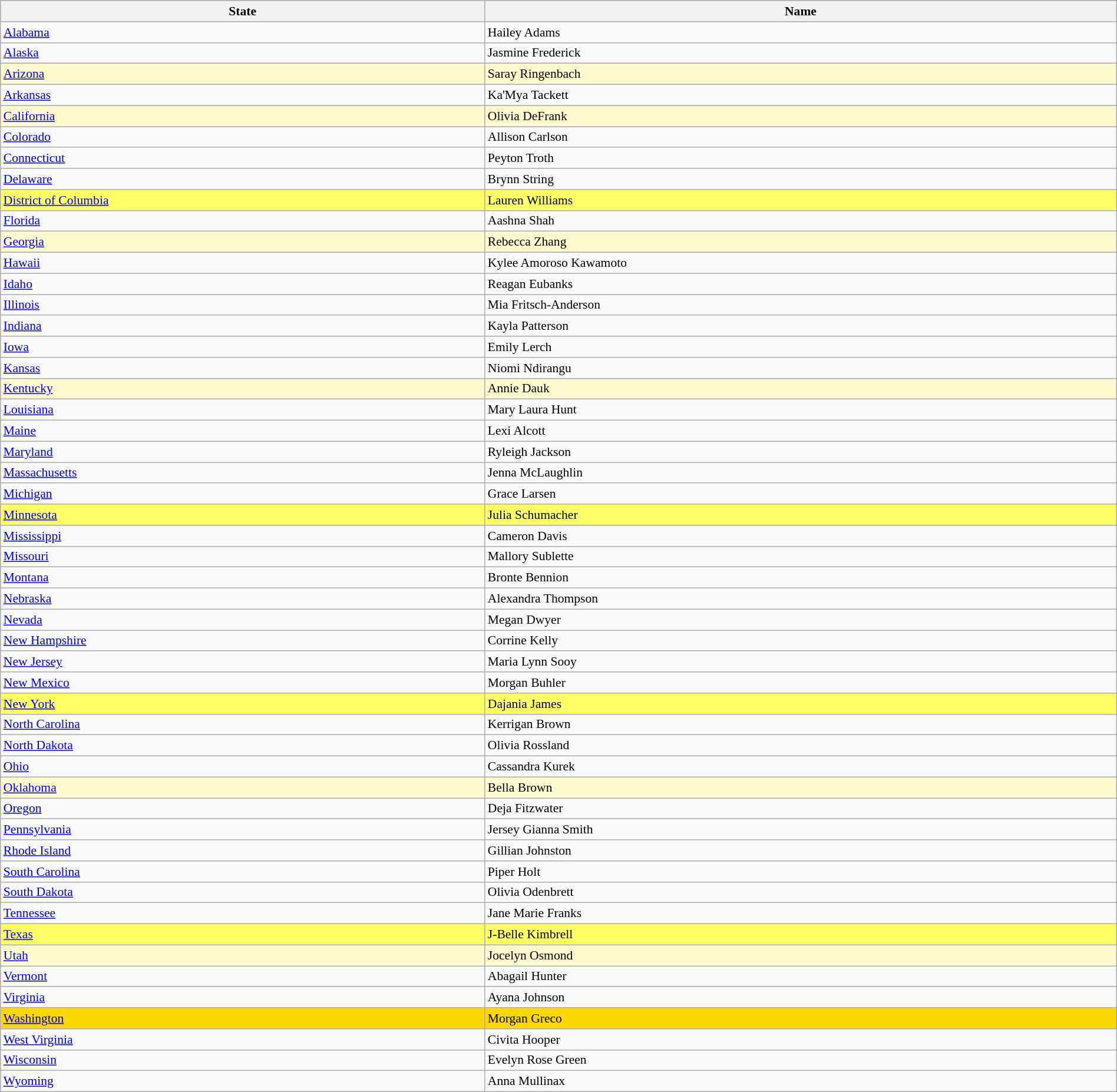<table class="wikitable sortable" style="font-size:90%; width:100%">
<tr>
<th>State</th>
<th>Name</th>
</tr>
<tr>
<td> <a href='#'>Alabama</a></td>
<td>Hailey Adams</td>
</tr>
<tr>
<td> <a href='#'>Alaska</a></td>
<td>Jasmine Frederick</td>
</tr>
<tr style="background-color:#FFFACD;">
<td> <a href='#'>Arizona</a></td>
<td>Saray Ringenbach</td>
</tr>
<tr>
<td> <a href='#'>Arkansas</a></td>
<td>Ka'Mya Tackett</td>
</tr>
<tr style="background-color:#FFFACD;">
<td> <a href='#'>California</a></td>
<td>Olivia DeFrank</td>
</tr>
<tr>
<td> <a href='#'>Colorado</a></td>
<td>Allison Carlson</td>
</tr>
<tr>
<td> <a href='#'>Connecticut</a></td>
<td>Peyton Troth</td>
</tr>
<tr>
<td> <a href='#'>Delaware</a></td>
<td>Brynn String</td>
</tr>
<tr style="background-color:#FFFF66;">
<td> <a href='#'>District of Columbia</a></td>
<td>Lauren Williams</td>
</tr>
<tr>
<td> <a href='#'>Florida</a></td>
<td>Aashna Shah</td>
</tr>
<tr style="background-color:#FFFACD;">
<td> <a href='#'>Georgia</a></td>
<td>Rebecca Zhang</td>
</tr>
<tr>
<td> <a href='#'>Hawaii</a></td>
<td>Kylee Amoroso Kawamoto</td>
</tr>
<tr>
<td> <a href='#'>Idaho</a></td>
<td>Reagan Eubanks</td>
</tr>
<tr>
<td> <a href='#'>Illinois</a></td>
<td>Mia Fritsch-Anderson</td>
</tr>
<tr>
<td> <a href='#'>Indiana</a></td>
<td>Kayla Patterson</td>
</tr>
<tr>
<td> <a href='#'>Iowa</a></td>
<td>Emily Lerch</td>
</tr>
<tr>
<td> <a href='#'>Kansas</a></td>
<td>Niomi Ndirangu</td>
</tr>
<tr style="background-color:#FFFACD;">
<td> <a href='#'>Kentucky</a></td>
<td>Annie Dauk</td>
</tr>
<tr>
<td> <a href='#'>Louisiana</a></td>
<td>Mary Laura Hunt</td>
</tr>
<tr>
<td> <a href='#'>Maine</a></td>
<td>Lexi Alcott</td>
</tr>
<tr>
<td> <a href='#'>Maryland</a></td>
<td>Ryleigh Jackson</td>
</tr>
<tr>
<td> <a href='#'>Massachusetts</a></td>
<td>Jenna McLaughlin</td>
</tr>
<tr>
<td> <a href='#'>Michigan</a></td>
<td>Grace Larsen</td>
</tr>
<tr style="background-color:#FFFF66;">
<td> <a href='#'>Minnesota</a></td>
<td>Julia Schumacher</td>
</tr>
<tr>
<td> <a href='#'>Mississippi</a></td>
<td>Cameron Davis</td>
</tr>
<tr>
<td> <a href='#'>Missouri</a></td>
<td>Mallory Sublette</td>
</tr>
<tr>
<td> <a href='#'>Montana</a></td>
<td>Bronte Bennion</td>
</tr>
<tr>
<td> <a href='#'>Nebraska</a></td>
<td>Alexandra Thompson</td>
</tr>
<tr>
<td> <a href='#'>Nevada</a></td>
<td>Megan Dwyer</td>
</tr>
<tr>
<td> <a href='#'>New Hampshire</a></td>
<td>Corrine Kelly</td>
</tr>
<tr>
<td> <a href='#'>New Jersey</a></td>
<td>Maria Lynn Sooy</td>
</tr>
<tr>
<td> <a href='#'>New Mexico</a></td>
<td>Morgan Buhler</td>
</tr>
<tr style="background-color:#FFFF66;">
<td> <a href='#'>New York</a></td>
<td>Dajania James</td>
</tr>
<tr>
<td> <a href='#'>North Carolina</a></td>
<td>Kerrigan Brown</td>
</tr>
<tr>
<td> <a href='#'>North Dakota</a></td>
<td>Olivia Rossland</td>
</tr>
<tr>
<td> <a href='#'>Ohio</a></td>
<td>Cassandra Kurek</td>
</tr>
<tr style="background-color:#FFFACD;">
<td> <a href='#'>Oklahoma</a></td>
<td>Bella Brown</td>
</tr>
<tr>
<td> <a href='#'>Oregon</a></td>
<td>Deja Fitzwater</td>
</tr>
<tr>
<td> <a href='#'>Pennsylvania</a></td>
<td>Jersey Gianna Smith</td>
</tr>
<tr>
<td> <a href='#'>Rhode Island</a></td>
<td>Gillian Johnston</td>
</tr>
<tr>
<td> <a href='#'>South Carolina</a></td>
<td>Piper Holt</td>
</tr>
<tr>
<td> <a href='#'>South Dakota</a></td>
<td>Olivia Odenbrett</td>
</tr>
<tr>
<td> <a href='#'>Tennessee</a></td>
<td>Jane Marie Franks</td>
</tr>
<tr style="background-color:#FFFF66;">
<td> <a href='#'>Texas</a></td>
<td>J-Belle Kimbrell</td>
</tr>
<tr style="background-color:#FFFACD;">
<td> <a href='#'>Utah</a></td>
<td>Jocelyn Osmond</td>
</tr>
<tr>
<td> <a href='#'>Vermont</a></td>
<td>Abagail Hunter</td>
</tr>
<tr>
<td> <a href='#'>Virginia</a></td>
<td>Ayana Johnson</td>
</tr>
<tr style="background-color:gold;">
<td> <a href='#'>Washington</a></td>
<td>Morgan Greco</td>
</tr>
<tr>
<td> <a href='#'>West Virginia</a></td>
<td>Civita Hooper</td>
</tr>
<tr>
<td> <a href='#'>Wisconsin</a></td>
<td>Evelyn Rose Green</td>
</tr>
<tr>
<td> <a href='#'>Wyoming</a></td>
<td>Anna Mullinax</td>
</tr>
</table>
